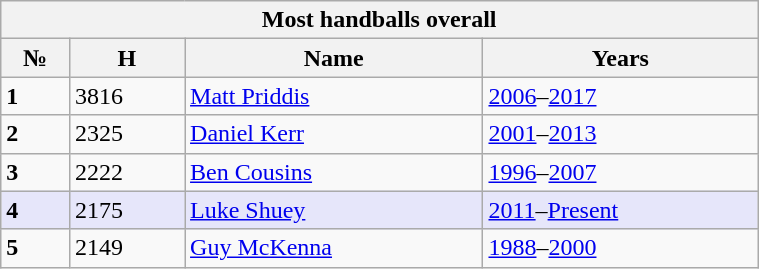<table class="wikitable" style="width:40%;">
<tr>
<th colspan="4">Most handballs overall</th>
</tr>
<tr>
<th>№</th>
<th>H</th>
<th>Name</th>
<th>Years</th>
</tr>
<tr>
<td><strong>1</strong></td>
<td>3816</td>
<td><a href='#'>Matt Priddis</a></td>
<td><a href='#'>2006</a>–<a href='#'>2017</a></td>
</tr>
<tr>
<td><strong>2</strong></td>
<td>2325</td>
<td><a href='#'>Daniel Kerr</a></td>
<td><a href='#'>2001</a>–<a href='#'>2013</a></td>
</tr>
<tr>
<td><strong>3</strong></td>
<td>2222</td>
<td><a href='#'>Ben Cousins</a></td>
<td><a href='#'>1996</a>–<a href='#'>2007</a></td>
</tr>
<tr |- style="background:lavender;">
<td><strong>4</strong></td>
<td>2175</td>
<td><a href='#'>Luke Shuey</a></td>
<td><a href='#'>2011</a>–<a href='#'>Present</a></td>
</tr>
<tr>
<td><strong>5</strong></td>
<td>2149</td>
<td><a href='#'>Guy McKenna</a></td>
<td><a href='#'>1988</a>–<a href='#'>2000</a></td>
</tr>
</table>
